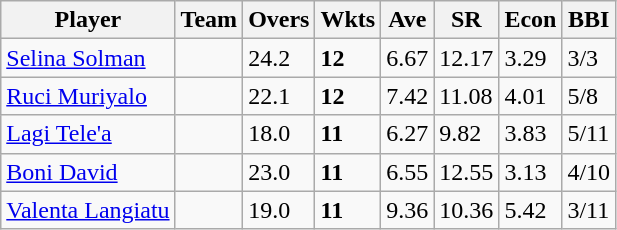<table class="wikitable sortable">
<tr>
<th>Player</th>
<th>Team</th>
<th>Overs</th>
<th>Wkts</th>
<th>Ave</th>
<th>SR</th>
<th>Econ</th>
<th>BBI</th>
</tr>
<tr>
<td><a href='#'>Selina Solman</a></td>
<td></td>
<td>24.2</td>
<td><strong>12</strong></td>
<td>6.67</td>
<td>12.17</td>
<td>3.29</td>
<td>3/3</td>
</tr>
<tr>
<td><a href='#'>Ruci Muriyalo</a></td>
<td></td>
<td>22.1</td>
<td><strong>12</strong></td>
<td>7.42</td>
<td>11.08</td>
<td>4.01</td>
<td>5/8</td>
</tr>
<tr>
<td><a href='#'>Lagi Tele'a</a></td>
<td></td>
<td>18.0</td>
<td><strong>11</strong></td>
<td>6.27</td>
<td>9.82</td>
<td>3.83</td>
<td>5/11</td>
</tr>
<tr>
<td><a href='#'>Boni David</a></td>
<td></td>
<td>23.0</td>
<td><strong>11</strong></td>
<td>6.55</td>
<td>12.55</td>
<td>3.13</td>
<td>4/10</td>
</tr>
<tr>
<td><a href='#'>Valenta Langiatu</a></td>
<td></td>
<td>19.0</td>
<td><strong>11</strong></td>
<td>9.36</td>
<td>10.36</td>
<td>5.42</td>
<td>3/11</td>
</tr>
</table>
